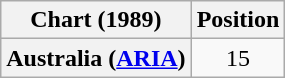<table class="wikitable plainrowheaders" style="text-align:center">
<tr>
<th>Chart (1989)</th>
<th>Position</th>
</tr>
<tr>
<th scope="row">Australia (<a href='#'>ARIA</a>)</th>
<td>15</td>
</tr>
</table>
